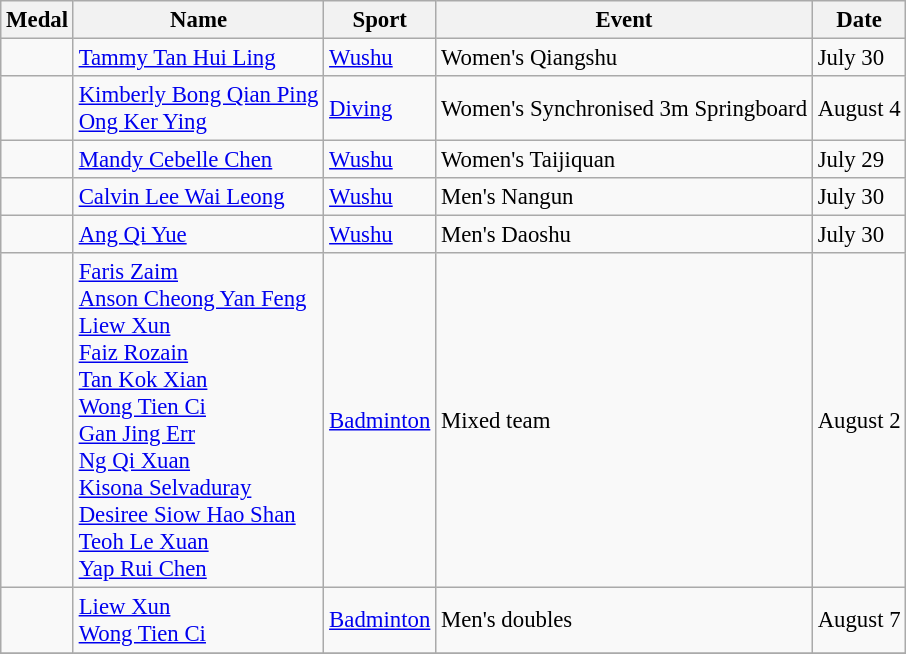<table class="wikitable sortable" style="font-size: 95%;">
<tr>
<th>Medal</th>
<th>Name</th>
<th>Sport</th>
<th>Event</th>
<th>Date</th>
</tr>
<tr>
<td></td>
<td><a href='#'>Tammy Tan Hui Ling</a></td>
<td><a href='#'>Wushu</a></td>
<td>Women's Qiangshu</td>
<td>July 30</td>
</tr>
<tr>
<td></td>
<td><a href='#'>Kimberly Bong Qian Ping</a> <br><a href='#'>Ong Ker Ying</a></td>
<td><a href='#'>Diving</a></td>
<td>Women's Synchronised 3m Springboard</td>
<td>August 4</td>
</tr>
<tr>
<td></td>
<td><a href='#'>Mandy Cebelle Chen</a></td>
<td><a href='#'>Wushu</a></td>
<td>Women's Taijiquan</td>
<td>July 29</td>
</tr>
<tr>
<td></td>
<td><a href='#'>Calvin Lee Wai Leong</a></td>
<td><a href='#'>Wushu</a></td>
<td>Men's Nangun</td>
<td>July 30</td>
</tr>
<tr>
<td></td>
<td><a href='#'>Ang Qi Yue</a></td>
<td><a href='#'>Wushu</a></td>
<td>Men's Daoshu</td>
<td>July 30</td>
</tr>
<tr>
<td></td>
<td><a href='#'>Faris Zaim</a><br><a href='#'>Anson Cheong Yan Feng</a><br><a href='#'>Liew Xun</a><br><a href='#'>Faiz Rozain</a><br><a href='#'>Tan Kok Xian</a><br><a href='#'>Wong Tien Ci</a><br><a href='#'>Gan Jing Err</a><br><a href='#'>Ng Qi Xuan</a><br><a href='#'>Kisona Selvaduray</a><br><a href='#'>Desiree Siow Hao Shan</a><br><a href='#'>Teoh Le Xuan</a><br><a href='#'>Yap Rui Chen</a></td>
<td><a href='#'>Badminton</a></td>
<td>Mixed team</td>
<td>August 2</td>
</tr>
<tr>
<td></td>
<td><a href='#'>Liew Xun</a> <br><a href='#'>Wong Tien Ci</a></td>
<td><a href='#'>Badminton</a></td>
<td>Men's doubles</td>
<td>August 7</td>
</tr>
<tr>
</tr>
</table>
